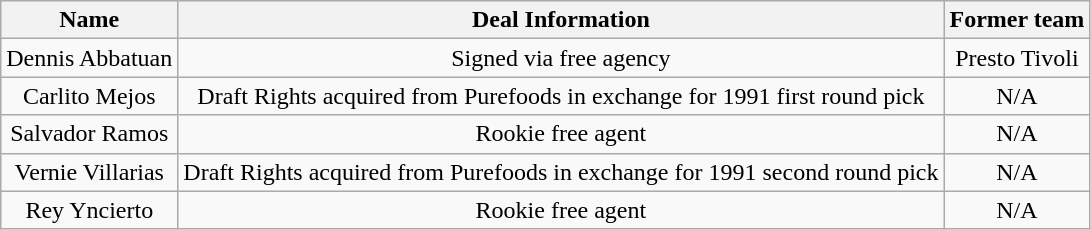<table class="wikitable sortable sortable">
<tr>
<th>Name</th>
<th>Deal Information</th>
<th>Former team</th>
</tr>
<tr style="text-align: center">
<td>Dennis Abbatuan</td>
<td>Signed via free agency</td>
<td>Presto Tivoli</td>
</tr>
<tr style="text-align: center">
<td>Carlito Mejos</td>
<td>Draft Rights acquired from Purefoods in exchange for 1991 first round pick</td>
<td>N/A</td>
</tr>
<tr style="text-align: center">
<td>Salvador Ramos</td>
<td>Rookie free agent</td>
<td>N/A</td>
</tr>
<tr style="text-align: center">
<td>Vernie Villarias</td>
<td>Draft Rights acquired from Purefoods in exchange for 1991 second round pick</td>
<td>N/A</td>
</tr>
<tr style="text-align: center">
<td>Rey Yncierto</td>
<td>Rookie free agent</td>
<td>N/A</td>
</tr>
</table>
